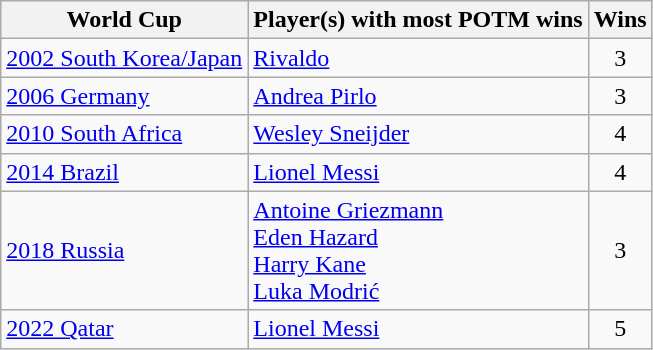<table class="wikitable">
<tr>
<th>World Cup</th>
<th>Player(s) with most POTM wins</th>
<th>Wins</th>
</tr>
<tr>
<td><a href='#'>2002 South Korea/Japan</a></td>
<td align=left> <a href='#'>Rivaldo</a></td>
<td align=center>3</td>
</tr>
<tr>
<td><a href='#'>2006 Germany</a></td>
<td align=left> <a href='#'>Andrea Pirlo</a></td>
<td align=center>3</td>
</tr>
<tr>
<td><a href='#'>2010 South Africa</a></td>
<td align=left> <a href='#'>Wesley Sneijder</a></td>
<td align=center>4</td>
</tr>
<tr>
<td><a href='#'>2014 Brazil</a></td>
<td align=left> <a href='#'>Lionel Messi</a></td>
<td align=center>4</td>
</tr>
<tr>
<td><a href='#'>2018 Russia</a></td>
<td align=left> <a href='#'>Antoine Griezmann</a><br> <a href='#'>Eden Hazard</a><br> <a href='#'>Harry Kane</a><br> <a href='#'>Luka Modrić</a></td>
<td align=center>3</td>
</tr>
<tr>
<td><a href='#'>2022 Qatar</a></td>
<td align=left> <a href='#'>Lionel Messi</a></td>
<td align=center>5</td>
</tr>
</table>
